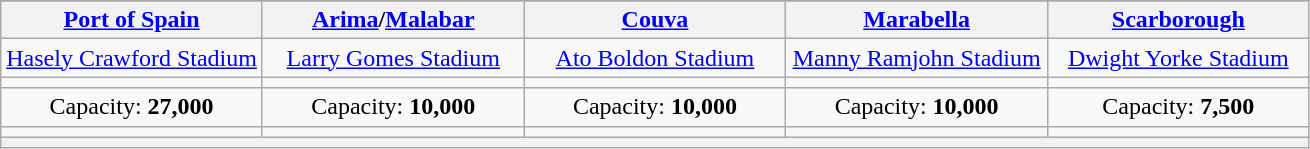<table class="wikitable" style="text-align:center">
<tr>
</tr>
<tr>
<th width=20%><a href='#'>Port of Spain</a></th>
<th width=20%><a href='#'>Arima</a>/<a href='#'>Malabar</a></th>
<th width=20%><a href='#'>Couva</a></th>
<th width=20%><a href='#'>Marabella</a></th>
<th width=20%><a href='#'>Scarborough</a></th>
</tr>
<tr>
<td><a href='#'>Hasely Crawford Stadium</a></td>
<td><a href='#'>Larry Gomes Stadium</a></td>
<td><a href='#'>Ato Boldon Stadium</a></td>
<td><a href='#'>Manny Ramjohn Stadium</a></td>
<td><a href='#'>Dwight Yorke Stadium</a></td>
</tr>
<tr>
<td><small></small></td>
<td><small></small></td>
<td><small></small></td>
<td><small></small></td>
<td><small></small></td>
</tr>
<tr>
<td>Capacity: <strong>27,000</strong></td>
<td>Capacity: <strong>10,000</strong></td>
<td>Capacity: <strong>10,000</strong></td>
<td>Capacity: <strong>10,000</strong></td>
<td>Capacity: <strong>7,500</strong></td>
</tr>
<tr>
<td></td>
<td></td>
<td></td>
<td></td>
<td></td>
</tr>
<tr>
<th rowspan=1 colspan=5></th>
</tr>
</table>
